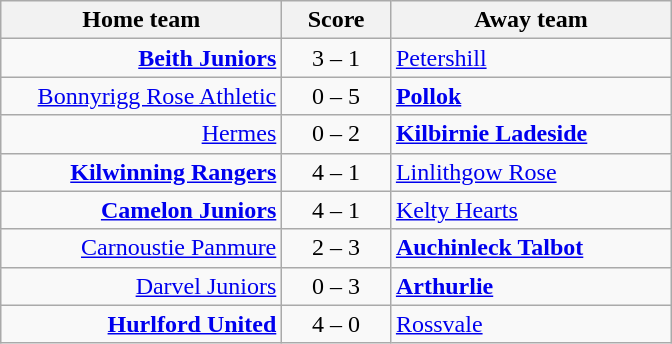<table class="wikitable" style="border-collapse: collapse;">
<tr>
<th align="right" width="180">Home team</th>
<th align="center" width="65"> Score </th>
<th align="left" width="180">Away team</th>
</tr>
<tr>
<td style="text-align: right;"><strong><a href='#'>Beith Juniors</a></strong></td>
<td style="text-align: center;">3 – 1</td>
<td style="text-align: left;"><a href='#'>Petershill</a></td>
</tr>
<tr>
<td style="text-align: right;"><a href='#'>Bonnyrigg Rose Athletic</a></td>
<td style="text-align: center;">0 – 5</td>
<td style="text-align: left;"><strong><a href='#'>Pollok</a></strong></td>
</tr>
<tr>
<td style="text-align: right;"><a href='#'>Hermes</a></td>
<td style="text-align: center;">0 – 2</td>
<td style="text-align: left;"><strong><a href='#'>Kilbirnie Ladeside</a></strong></td>
</tr>
<tr>
<td style="text-align: right;"><strong><a href='#'>Kilwinning Rangers</a></strong></td>
<td style="text-align: center;">4 – 1</td>
<td style="text-align: left;"><a href='#'>Linlithgow Rose</a></td>
</tr>
<tr>
<td style="text-align: right;"><strong><a href='#'>Camelon Juniors</a></strong></td>
<td style="text-align: center;">4 – 1</td>
<td style="text-align: left;"><a href='#'>Kelty Hearts</a></td>
</tr>
<tr>
<td style="text-align: right;"><a href='#'>Carnoustie Panmure</a></td>
<td style="text-align: center;">2 – 3</td>
<td style="text-align: left;"><strong><a href='#'>Auchinleck Talbot</a></strong></td>
</tr>
<tr>
<td style="text-align: right;"><a href='#'>Darvel Juniors</a></td>
<td style="text-align: center;">0 – 3</td>
<td style="text-align: left;"><strong><a href='#'>Arthurlie</a></strong></td>
</tr>
<tr>
<td style="text-align: right;"><strong><a href='#'>Hurlford United</a></strong></td>
<td style="text-align: center;">4 – 0</td>
<td style="text-align: left;"><a href='#'>Rossvale</a></td>
</tr>
</table>
